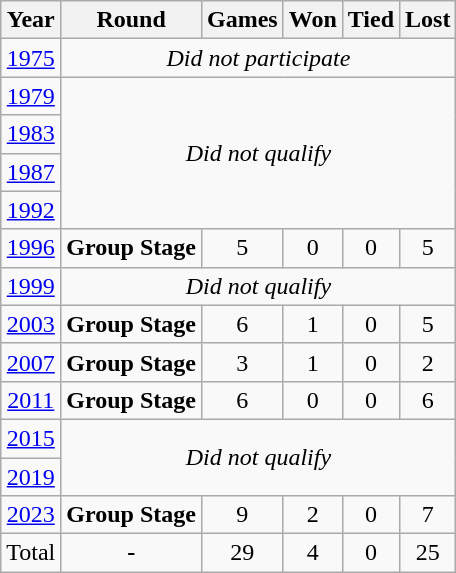<table class="wikitable" style="text-align: center;">
<tr>
<th>Year</th>
<th>Round</th>
<th>Games</th>
<th>Won</th>
<th>Tied</th>
<th>Lost</th>
</tr>
<tr>
<td><a href='#'>1975</a></td>
<td colspan="7"><em>Did not participate</em></td>
</tr>
<tr>
<td><a href='#'>1979</a></td>
<td colspan="7" rowspan="4"><em>Did not qualify</em></td>
</tr>
<tr>
<td><a href='#'>1983</a></td>
</tr>
<tr>
<td><a href='#'>1987</a></td>
</tr>
<tr>
<td><a href='#'>1992</a></td>
</tr>
<tr>
<td><a href='#'>1996</a></td>
<td><strong>Group Stage</strong></td>
<td>5</td>
<td>0</td>
<td>0</td>
<td>5</td>
</tr>
<tr>
<td><a href='#'>1999</a></td>
<td colspan="7"><em>Did not qualify</em></td>
</tr>
<tr>
<td><a href='#'>2003</a></td>
<td><strong>Group Stage</strong></td>
<td>6</td>
<td>1</td>
<td>0</td>
<td>5</td>
</tr>
<tr>
<td><a href='#'>2007</a></td>
<td><strong>Group Stage</strong></td>
<td>3</td>
<td>1</td>
<td>0</td>
<td>2</td>
</tr>
<tr>
<td><a href='#'>2011</a></td>
<td><strong>Group Stage</strong></td>
<td>6</td>
<td>0</td>
<td>0</td>
<td>6</td>
</tr>
<tr>
<td><a href='#'>2015</a></td>
<td colspan="7" rowspan="2"><em>Did not qualify</em></td>
</tr>
<tr>
<td><a href='#'>2019</a></td>
</tr>
<tr>
<td><a href='#'>2023</a></td>
<td><strong>Group Stage</strong></td>
<td>9</td>
<td>2</td>
<td>0</td>
<td>7</td>
</tr>
<tr>
<td>Total</td>
<td><strong>-</strong></td>
<td>29</td>
<td>4</td>
<td>0</td>
<td>25</td>
</tr>
</table>
